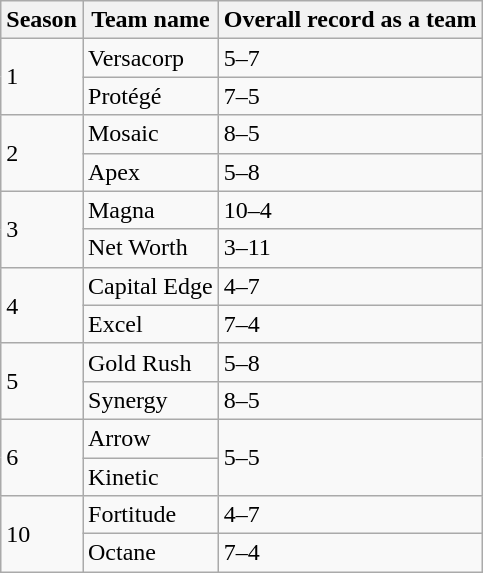<table class="wikitable">
<tr>
<th>Season</th>
<th>Team name</th>
<th>Overall record as a team</th>
</tr>
<tr>
<td rowspan=2>1</td>
<td>Versacorp</td>
<td>5–7</td>
</tr>
<tr>
<td>Protégé</td>
<td>7–5</td>
</tr>
<tr>
<td rowspan=2>2</td>
<td>Mosaic</td>
<td>8–5</td>
</tr>
<tr>
<td>Apex</td>
<td>5–8</td>
</tr>
<tr>
<td rowspan=2>3</td>
<td>Magna</td>
<td>10–4</td>
</tr>
<tr>
<td>Net Worth</td>
<td>3–11</td>
</tr>
<tr>
<td rowspan=2>4</td>
<td>Capital Edge</td>
<td>4–7</td>
</tr>
<tr>
<td>Excel</td>
<td>7–4</td>
</tr>
<tr>
<td rowspan=2>5</td>
<td>Gold Rush</td>
<td>5–8</td>
</tr>
<tr>
<td>Synergy</td>
<td>8–5</td>
</tr>
<tr>
<td rowspan=2>6</td>
<td>Arrow</td>
<td rowspan=2>5–5</td>
</tr>
<tr>
<td>Kinetic</td>
</tr>
<tr>
<td rowspan=2>10</td>
<td>Fortitude</td>
<td>4–7</td>
</tr>
<tr>
<td>Octane</td>
<td>7–4</td>
</tr>
</table>
